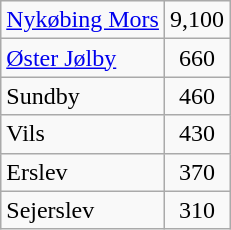<table class="wikitable" style="margin-right:1em">
<tr>
<td><a href='#'>Nykøbing Mors</a></td>
<td align="center">9,100</td>
</tr>
<tr>
<td><a href='#'>Øster Jølby</a></td>
<td align="center">660</td>
</tr>
<tr>
<td>Sundby</td>
<td align="center">460</td>
</tr>
<tr>
<td>Vils</td>
<td align="center">430</td>
</tr>
<tr>
<td>Erslev</td>
<td align="center">370</td>
</tr>
<tr>
<td>Sejerslev</td>
<td align="center">310</td>
</tr>
</table>
